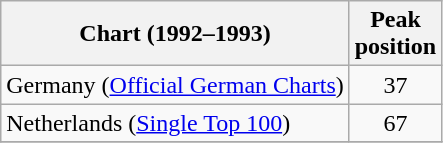<table class="wikitable sortable">
<tr>
<th>Chart (1992–1993)</th>
<th>Peak<br>position</th>
</tr>
<tr>
<td>Germany (<a href='#'>Official German Charts</a>)</td>
<td align="center">37</td>
</tr>
<tr>
<td>Netherlands (<a href='#'>Single Top 100</a>)</td>
<td align="center">67</td>
</tr>
<tr>
</tr>
</table>
